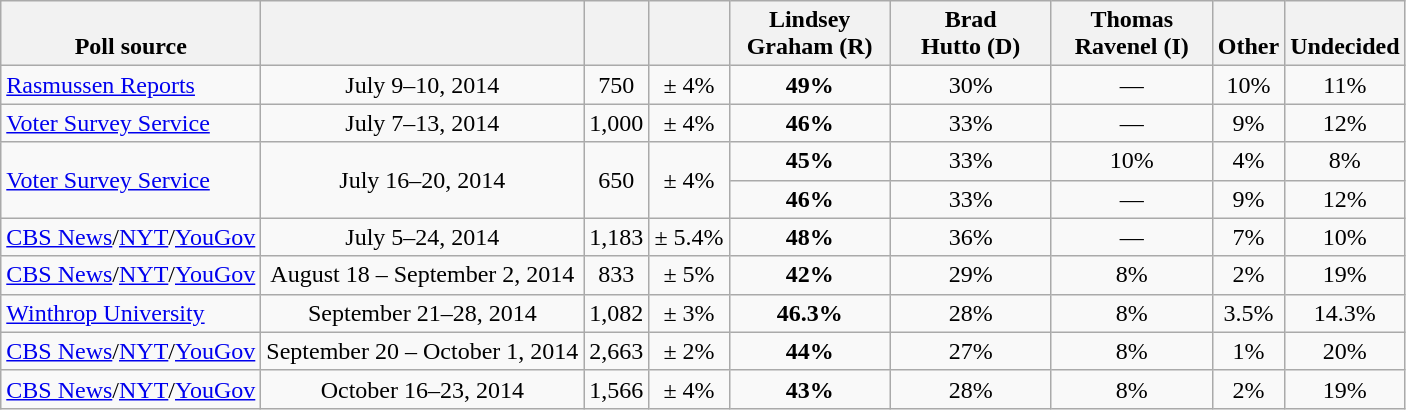<table class="wikitable" style="text-align:center">
<tr valign= bottom>
<th>Poll source</th>
<th></th>
<th></th>
<th></th>
<th style="width:100px;">Lindsey<br>Graham (R)</th>
<th style="width:100px;">Brad<br>Hutto (D)</th>
<th style="width:100px;">Thomas<br>Ravenel (I)</th>
<th>Other</th>
<th>Undecided</th>
</tr>
<tr>
<td align=left><a href='#'>Rasmussen Reports</a></td>
<td>July 9–10, 2014</td>
<td>750</td>
<td>± 4%</td>
<td><strong>49%</strong></td>
<td>30%</td>
<td>—</td>
<td>10%</td>
<td>11%</td>
</tr>
<tr>
<td align=left><a href='#'>Voter Survey Service</a></td>
<td>July 7–13, 2014</td>
<td>1,000</td>
<td>± 4%</td>
<td><strong>46%</strong></td>
<td>33%</td>
<td>—</td>
<td>9%</td>
<td>12%</td>
</tr>
<tr>
<td align=left rowspan=2><a href='#'>Voter Survey Service</a></td>
<td rowspan=2>July 16–20, 2014</td>
<td rowspan=2>650</td>
<td rowspan=2>± 4%</td>
<td><strong>45%</strong></td>
<td>33%</td>
<td>10%</td>
<td>4%</td>
<td>8%</td>
</tr>
<tr>
<td><strong>46%</strong></td>
<td>33%</td>
<td>—</td>
<td>9%</td>
<td>12%</td>
</tr>
<tr>
<td align=left><a href='#'>CBS News</a>/<a href='#'>NYT</a>/<a href='#'>YouGov</a></td>
<td>July 5–24, 2014</td>
<td>1,183</td>
<td>± 5.4%</td>
<td><strong>48%</strong></td>
<td>36%</td>
<td>—</td>
<td>7%</td>
<td>10%</td>
</tr>
<tr>
<td align=left><a href='#'>CBS News</a>/<a href='#'>NYT</a>/<a href='#'>YouGov</a></td>
<td>August 18 – September 2, 2014</td>
<td>833</td>
<td>± 5%</td>
<td><strong>42%</strong></td>
<td>29%</td>
<td>8%</td>
<td>2%</td>
<td>19%</td>
</tr>
<tr>
<td align=left><a href='#'>Winthrop University</a></td>
<td>September 21–28, 2014</td>
<td>1,082</td>
<td>± 3%</td>
<td><strong>46.3%</strong></td>
<td>28%</td>
<td>8%</td>
<td>3.5%</td>
<td>14.3%</td>
</tr>
<tr>
<td align=left><a href='#'>CBS News</a>/<a href='#'>NYT</a>/<a href='#'>YouGov</a></td>
<td>September 20 – October 1, 2014</td>
<td>2,663</td>
<td>± 2%</td>
<td><strong>44%</strong></td>
<td>27%</td>
<td>8%</td>
<td>1%</td>
<td>20%</td>
</tr>
<tr>
<td align=left><a href='#'>CBS News</a>/<a href='#'>NYT</a>/<a href='#'>YouGov</a></td>
<td>October 16–23, 2014</td>
<td>1,566</td>
<td>± 4%</td>
<td><strong>43%</strong></td>
<td>28%</td>
<td>8%</td>
<td>2%</td>
<td>19%</td>
</tr>
</table>
